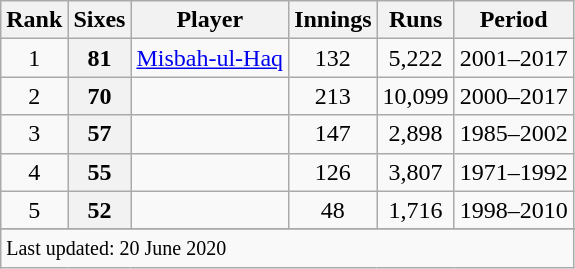<table class="wikitable plainrowheaders sortable">
<tr>
<th scope=col>Rank</th>
<th scope=col>Sixes</th>
<th scope=col>Player</th>
<th scope=col>Innings</th>
<th scope=col>Runs</th>
<th scope=col>Period</th>
</tr>
<tr>
<td align=center>1</td>
<th scope=row style="text-align:center;">81</th>
<td><a href='#'>Misbah-ul-Haq</a></td>
<td align=center>132</td>
<td align=center>5,222</td>
<td>2001–2017</td>
</tr>
<tr>
<td align=center>2</td>
<th scope=row style=text-align:center;>70</th>
<td></td>
<td align=center>213</td>
<td align=center>10,099</td>
<td>2000–2017</td>
</tr>
<tr>
<td align=center>3</td>
<th scope=row style=text-align:center;>57</th>
<td></td>
<td align=center>147</td>
<td align=center>2,898</td>
<td>1985–2002</td>
</tr>
<tr>
<td align=center>4</td>
<th scope=row style=text-align:center;>55</th>
<td></td>
<td align=center>126</td>
<td align=center>3,807</td>
<td>1971–1992</td>
</tr>
<tr>
<td align=center>5</td>
<th scope=row style=text-align:center;>52</th>
<td></td>
<td align=center>48</td>
<td align=center>1,716</td>
<td>1998–2010</td>
</tr>
<tr>
</tr>
<tr class=sortbottom>
<td colspan=6><small>Last updated: 20 June 2020</small></td>
</tr>
</table>
